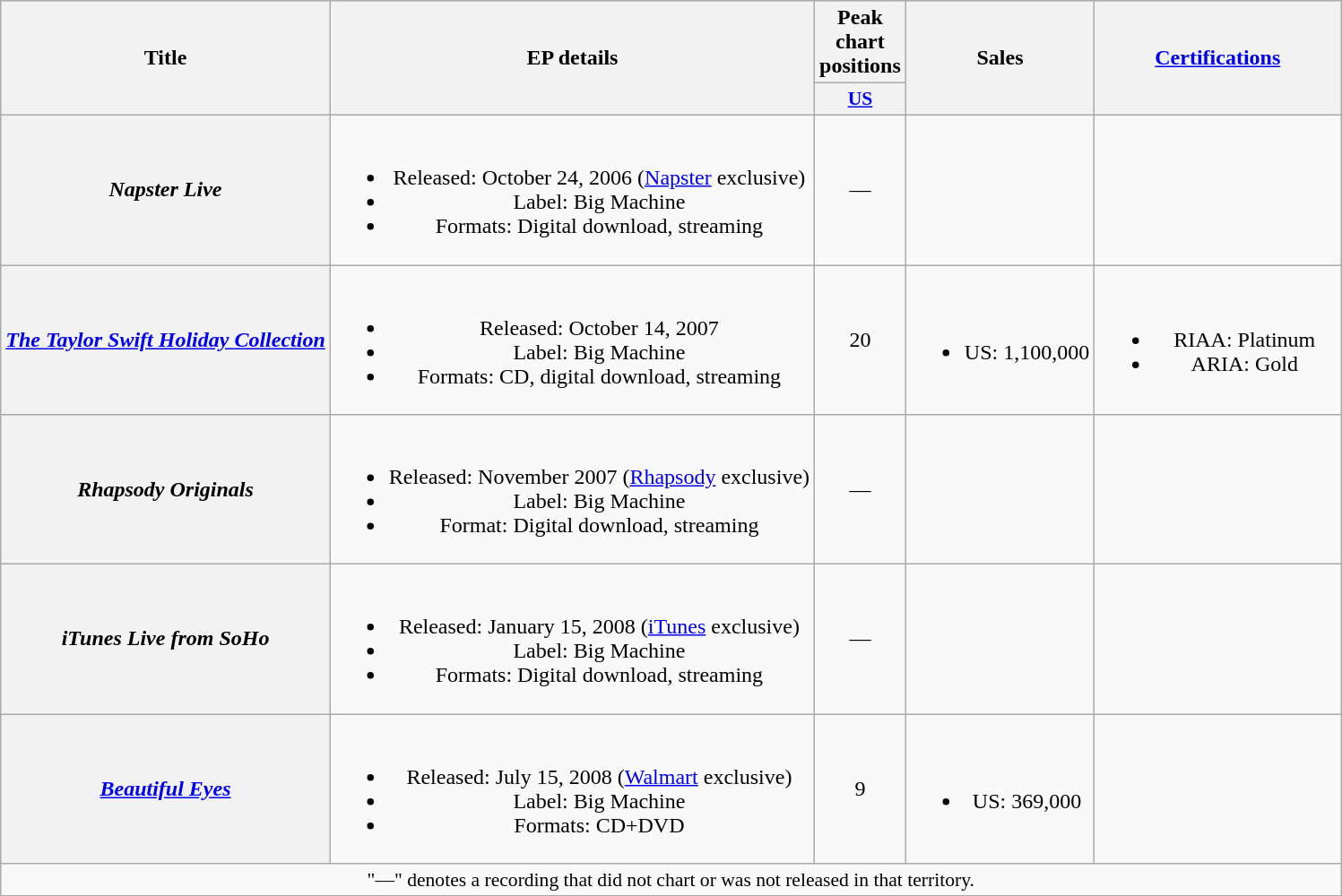<table class="wikitable plainrowheaders" style="text-align:center;">
<tr>
<th rowspan="2" scope="col">Title</th>
<th rowspan="2" scope="col">EP details</th>
<th scope="col">Peak chart<br>positions</th>
<th rowspan="2" scope="col">Sales</th>
<th rowspan="2" scope="col" style="width:11em;"><a href='#'>Certifications</a></th>
</tr>
<tr>
<th scope="col" style="width:2.5em;font-size:90%;"><a href='#'>US</a><br></th>
</tr>
<tr>
<th scope="row"><em>Napster Live</em></th>
<td><br><ul><li>Released: October 24, 2006 (<a href='#'>Napster</a> exclusive)</li><li>Label: Big Machine</li><li>Formats: Digital download, streaming</li></ul></td>
<td>—</td>
<td></td>
<td></td>
</tr>
<tr>
<th scope="row"><em><a href='#'>The Taylor Swift Holiday Collection</a></em></th>
<td><br><ul><li>Released: October 14, 2007</li><li>Label: Big Machine</li><li>Formats: CD, digital download, streaming</li></ul></td>
<td>20</td>
<td><br><ul><li>US: 1,100,000</li></ul></td>
<td><br><ul><li>RIAA: Platinum</li><li>ARIA: Gold</li></ul></td>
</tr>
<tr>
<th scope="row"><em>Rhapsody Originals</em></th>
<td><br><ul><li>Released: November 2007 (<a href='#'>Rhapsody</a> exclusive)</li><li>Label: Big Machine</li><li>Format: Digital download, streaming</li></ul></td>
<td>—</td>
<td></td>
<td></td>
</tr>
<tr>
<th scope="row"><em>iTunes Live from SoHo</em></th>
<td><br><ul><li>Released: January 15, 2008 (<a href='#'>iTunes</a> exclusive)</li><li>Label: Big Machine</li><li>Formats: Digital download, streaming</li></ul></td>
<td>—</td>
<td></td>
<td></td>
</tr>
<tr>
<th scope="row"><em><a href='#'>Beautiful Eyes</a></em></th>
<td><br><ul><li>Released: July 15, 2008 (<a href='#'>Walmart</a> exclusive)</li><li>Label: Big Machine</li><li>Formats: CD+DVD</li></ul></td>
<td>9</td>
<td><br><ul><li>US: 369,000</li></ul></td>
<td></td>
</tr>
<tr>
<td colspan="17" style="font-size:90%">"—" denotes a recording that did not chart or was not released in that territory.</td>
</tr>
</table>
